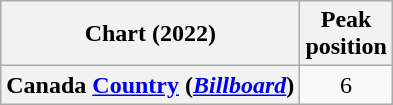<table class="wikitable sortable plainrowheaders" style="text-align:center;">
<tr>
<th>Chart (2022)</th>
<th>Peak <br> position</th>
</tr>
<tr>
<th scope="row">Canada <a href='#'>Country</a> (<a href='#'><em>Billboard</em></a>)</th>
<td>6</td>
</tr>
</table>
